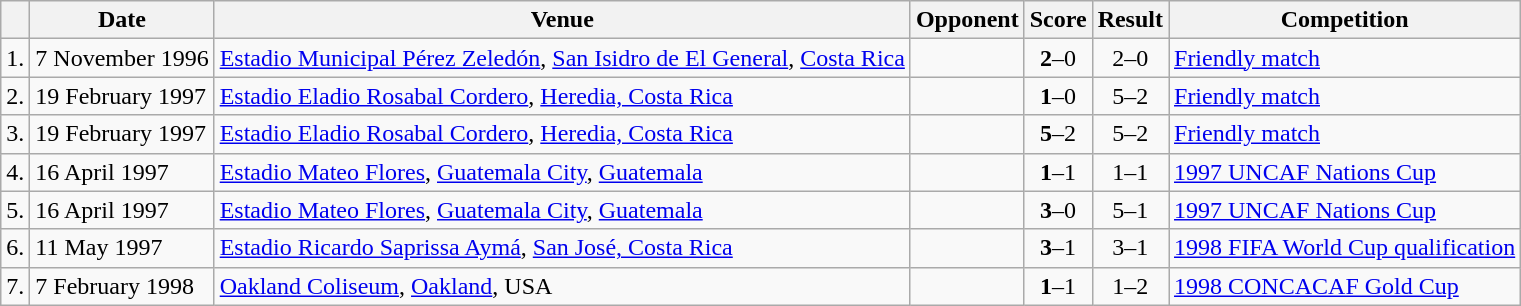<table class="wikitable">
<tr>
<th></th>
<th>Date</th>
<th>Venue</th>
<th>Opponent</th>
<th>Score</th>
<th>Result</th>
<th>Competition</th>
</tr>
<tr>
<td align="center">1.</td>
<td>7 November 1996</td>
<td><a href='#'>Estadio Municipal Pérez Zeledón</a>, <a href='#'>San Isidro de El General</a>, <a href='#'>Costa Rica</a></td>
<td></td>
<td align="center"><strong>2</strong>–0</td>
<td align="center">2–0</td>
<td><a href='#'>Friendly match</a></td>
</tr>
<tr>
<td align="center">2.</td>
<td>19 February 1997</td>
<td><a href='#'>Estadio Eladio Rosabal Cordero</a>, <a href='#'>Heredia, Costa Rica</a></td>
<td></td>
<td align="center"><strong>1</strong>–0</td>
<td align="center">5–2</td>
<td><a href='#'>Friendly match</a></td>
</tr>
<tr>
<td align="center">3.</td>
<td>19 February 1997</td>
<td><a href='#'>Estadio Eladio Rosabal Cordero</a>, <a href='#'>Heredia, Costa Rica</a></td>
<td></td>
<td align="center"><strong>5</strong>–2</td>
<td align="center">5–2</td>
<td><a href='#'>Friendly match</a></td>
</tr>
<tr>
<td align="center">4.</td>
<td>16 April 1997</td>
<td><a href='#'>Estadio Mateo Flores</a>, <a href='#'>Guatemala City</a>, <a href='#'>Guatemala</a></td>
<td></td>
<td align="center"><strong>1</strong>–1</td>
<td align="center">1–1</td>
<td><a href='#'>1997 UNCAF Nations Cup</a></td>
</tr>
<tr>
<td align="center">5.</td>
<td>16 April 1997</td>
<td><a href='#'>Estadio Mateo Flores</a>, <a href='#'>Guatemala City</a>, <a href='#'>Guatemala</a></td>
<td></td>
<td align="center"><strong>3</strong>–0</td>
<td align="center">5–1</td>
<td><a href='#'>1997 UNCAF Nations Cup</a></td>
</tr>
<tr>
<td align="center">6.</td>
<td>11 May 1997</td>
<td><a href='#'>Estadio Ricardo Saprissa Aymá</a>, <a href='#'>San José, Costa Rica</a></td>
<td></td>
<td align="center"><strong>3</strong>–1</td>
<td align="center">3–1</td>
<td><a href='#'>1998 FIFA World Cup qualification</a></td>
</tr>
<tr>
<td align="center">7.</td>
<td>7 February 1998</td>
<td><a href='#'>Oakland Coliseum</a>, <a href='#'>Oakland</a>, USA</td>
<td></td>
<td align="center"><strong>1</strong>–1</td>
<td align="center">1–2</td>
<td><a href='#'>1998 CONCACAF Gold Cup</a></td>
</tr>
</table>
